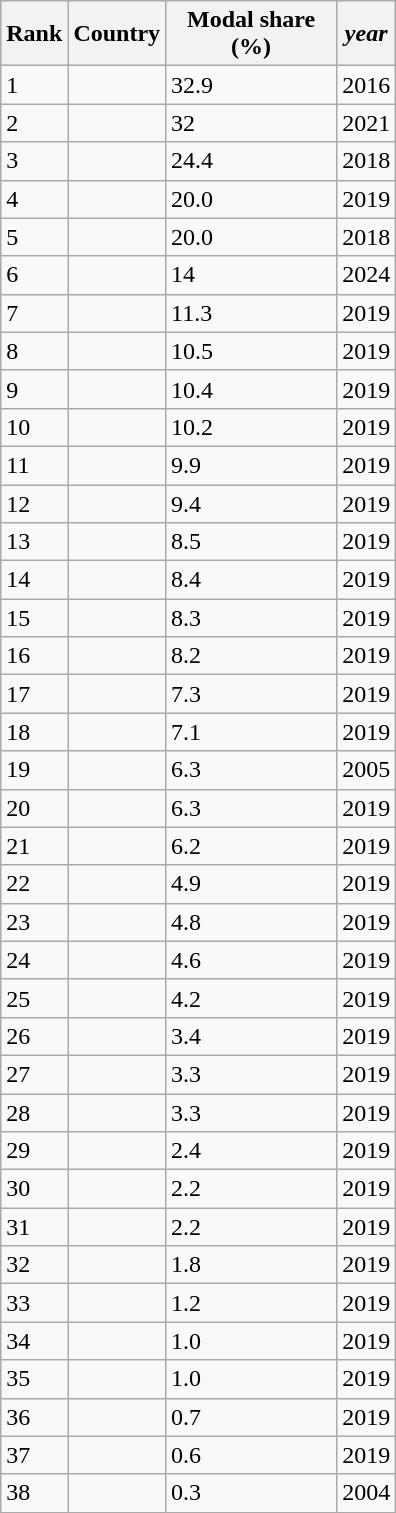<table class="sortable wikitable">
<tr>
<th>Rank</th>
<th>Country</th>
<th style="width:80pt;">Modal share (%)</th>
<th class="unsortable"><em>year</em></th>
</tr>
<tr>
<td>1</td>
<td></td>
<td>32.9</td>
<td>2016</td>
</tr>
<tr>
<td>2</td>
<td></td>
<td>32</td>
<td>2021</td>
</tr>
<tr>
<td>3</td>
<td></td>
<td>24.4</td>
<td>2018</td>
</tr>
<tr>
<td>4</td>
<td></td>
<td>20.0</td>
<td>2019</td>
</tr>
<tr>
<td>5</td>
<td></td>
<td>20.0</td>
<td>2018</td>
</tr>
<tr>
<td>6</td>
<td></td>
<td>14</td>
<td>2024</td>
</tr>
<tr>
<td>7</td>
<td></td>
<td>11.3</td>
<td>2019</td>
</tr>
<tr>
<td>8</td>
<td></td>
<td>10.5</td>
<td>2019</td>
</tr>
<tr>
<td>9</td>
<td></td>
<td>10.4</td>
<td>2019</td>
</tr>
<tr>
<td>10</td>
<td></td>
<td>10.2</td>
<td>2019</td>
</tr>
<tr>
<td>11</td>
<td></td>
<td>9.9</td>
<td>2019</td>
</tr>
<tr>
<td>12</td>
<td></td>
<td>9.4</td>
<td>2019</td>
</tr>
<tr>
<td>13</td>
<td></td>
<td>8.5</td>
<td>2019</td>
</tr>
<tr>
<td>14</td>
<td></td>
<td>8.4</td>
<td>2019</td>
</tr>
<tr>
<td>15</td>
<td></td>
<td>8.3</td>
<td>2019</td>
</tr>
<tr>
<td>16</td>
<td></td>
<td>8.2</td>
<td>2019</td>
</tr>
<tr>
<td>17</td>
<td></td>
<td>7.3</td>
<td>2019</td>
</tr>
<tr>
<td>18</td>
<td></td>
<td>7.1</td>
<td>2019</td>
</tr>
<tr>
<td>19</td>
<td></td>
<td>6.3</td>
<td>2005</td>
</tr>
<tr>
<td>20</td>
<td></td>
<td>6.3</td>
<td>2019</td>
</tr>
<tr>
<td>21</td>
<td></td>
<td>6.2</td>
<td>2019</td>
</tr>
<tr>
<td>22</td>
<td></td>
<td>4.9</td>
<td>2019</td>
</tr>
<tr>
<td>23</td>
<td></td>
<td>4.8</td>
<td>2019</td>
</tr>
<tr>
<td>24</td>
<td></td>
<td>4.6</td>
<td>2019</td>
</tr>
<tr>
<td>25</td>
<td></td>
<td>4.2</td>
<td>2019</td>
</tr>
<tr>
<td>26</td>
<td></td>
<td>3.4</td>
<td>2019</td>
</tr>
<tr>
<td>27</td>
<td></td>
<td>3.3</td>
<td>2019</td>
</tr>
<tr>
<td>28</td>
<td></td>
<td>3.3</td>
<td>2019</td>
</tr>
<tr>
<td>29</td>
<td></td>
<td>2.4</td>
<td>2019</td>
</tr>
<tr>
<td>30</td>
<td></td>
<td>2.2</td>
<td>2019</td>
</tr>
<tr>
<td>31</td>
<td></td>
<td>2.2</td>
<td>2019</td>
</tr>
<tr>
<td>32</td>
<td></td>
<td>1.8</td>
<td>2019</td>
</tr>
<tr>
<td>33</td>
<td></td>
<td>1.2</td>
<td>2019</td>
</tr>
<tr>
<td>34</td>
<td></td>
<td>1.0</td>
<td>2019</td>
</tr>
<tr>
<td>35</td>
<td></td>
<td>1.0</td>
<td>2019</td>
</tr>
<tr>
<td>36</td>
<td></td>
<td>0.7</td>
<td>2019</td>
</tr>
<tr>
<td>37</td>
<td></td>
<td>0.6</td>
<td>2019</td>
</tr>
<tr>
<td>38</td>
<td></td>
<td>0.3</td>
<td>2004</td>
</tr>
</table>
